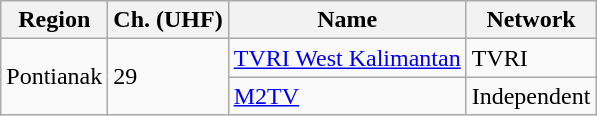<table class="wikitable">
<tr>
<th>Region</th>
<th>Ch. (UHF)</th>
<th>Name</th>
<th>Network</th>
</tr>
<tr>
<td rowspan="2">Pontianak</td>
<td rowspan="2">29</td>
<td><a href='#'>TVRI West Kalimantan</a></td>
<td>TVRI</td>
</tr>
<tr>
<td><a href='#'>M2TV</a></td>
<td>Independent</td>
</tr>
</table>
